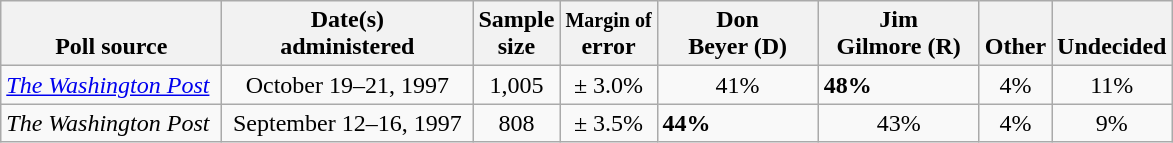<table class="wikitable">
<tr valign= bottom>
<th style="width:140px;">Poll source</th>
<th style="width:160px;">Date(s)<br>administered</th>
<th class=small>Sample<br>size</th>
<th><small>Margin of</small><br>error</th>
<th style="width:100px;">Don<br>Beyer (D)</th>
<th style="width:100px;">Jim<br>Gilmore (R)</th>
<th style="width:40px;">Other</th>
<th style="width:40px;">Undecided</th>
</tr>
<tr>
<td><em><a href='#'>The Washington Post</a></em></td>
<td align=center>October 19–21, 1997</td>
<td align=center>1,005</td>
<td align=center>± 3.0%</td>
<td align=center>41%</td>
<td><strong>48%</strong></td>
<td align=center>4%</td>
<td align=center>11%</td>
</tr>
<tr>
<td><em>The Washington Post</em></td>
<td align=center>September 12–16, 1997</td>
<td align=center>808</td>
<td align=center>± 3.5%</td>
<td><strong>44%</strong></td>
<td align=center>43%</td>
<td align=center>4%</td>
<td align=center>9%</td>
</tr>
</table>
